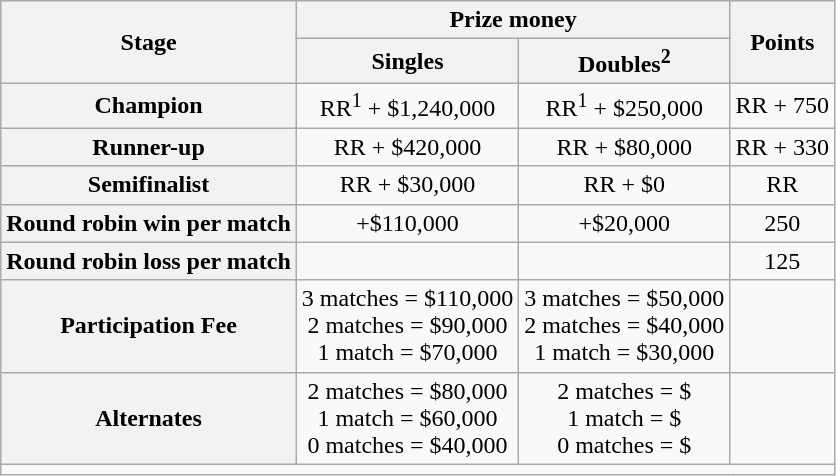<table class=wikitable style=text-align:center>
<tr style="background:#d1e4fd;">
<th rowspan=2>Stage</th>
<th colspan=2>Prize money</th>
<th rowspan=2>Points</th>
</tr>
<tr>
<th>Singles</th>
<th>Doubles<sup>2</sup></th>
</tr>
<tr>
<th>Champion</th>
<td>RR<sup>1</sup> + $1,240,000</td>
<td>RR<sup>1</sup> + $250,000</td>
<td>RR + 750</td>
</tr>
<tr>
<th>Runner-up</th>
<td>RR + $420,000</td>
<td>RR + $80,000</td>
<td>RR + 330</td>
</tr>
<tr>
<th>Semifinalist</th>
<td>RR + $30,000</td>
<td>RR + $0</td>
<td>RR</td>
</tr>
<tr>
<th>Round robin win per match</th>
<td>+$110,000</td>
<td>+$20,000</td>
<td>250</td>
</tr>
<tr>
<th>Round robin loss per match</th>
<td></td>
<td></td>
<td>125</td>
</tr>
<tr>
<th>Participation Fee</th>
<td>3 matches = $110,000<br>2 matches = $90,000<br>1 match = $70,000</td>
<td>3 matches = $50,000<br>2 matches = $40,000<br>1 match = $30,000</td>
<td></td>
</tr>
<tr>
<th>Alternates</th>
<td>2 matches = $80,000<br>1 match = $60,000<br>0 matches = $40,000</td>
<td>2 matches = $<br>1 match = $<br>0 matches = $</td>
<td></td>
</tr>
<tr>
<td colspan="4" style="text-align:center;"></td>
</tr>
</table>
